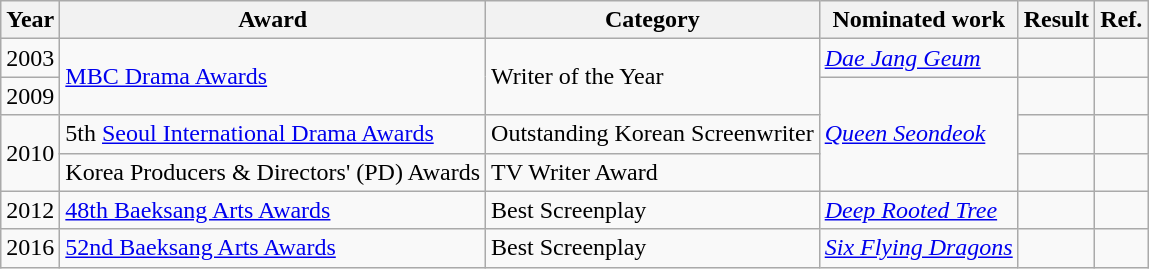<table class="wikitable">
<tr>
<th>Year</th>
<th>Award</th>
<th>Category</th>
<th>Nominated work</th>
<th>Result</th>
<th>Ref.</th>
</tr>
<tr>
<td>2003</td>
<td rowspan=2><a href='#'>MBC Drama Awards</a></td>
<td rowspan=2>Writer of the Year</td>
<td><em><a href='#'>Dae Jang Geum</a></em></td>
<td></td>
<td></td>
</tr>
<tr>
<td>2009</td>
<td rowspan=3><em><a href='#'>Queen Seondeok</a></em></td>
<td></td>
<td></td>
</tr>
<tr>
<td rowspan=2>2010</td>
<td>5th <a href='#'>Seoul International Drama Awards</a></td>
<td>Outstanding Korean Screenwriter</td>
<td></td>
<td></td>
</tr>
<tr>
<td>Korea Producers & Directors' (PD) Awards</td>
<td>TV Writer Award</td>
<td></td>
<td></td>
</tr>
<tr>
<td>2012</td>
<td><a href='#'>48th Baeksang Arts Awards</a></td>
<td>Best Screenplay</td>
<td><em><a href='#'>Deep Rooted Tree</a></em></td>
<td></td>
<td></td>
</tr>
<tr>
<td>2016</td>
<td><a href='#'>52nd Baeksang Arts Awards</a></td>
<td>Best Screenplay</td>
<td><em><a href='#'>Six Flying Dragons</a></em></td>
<td></td>
<td></td>
</tr>
</table>
